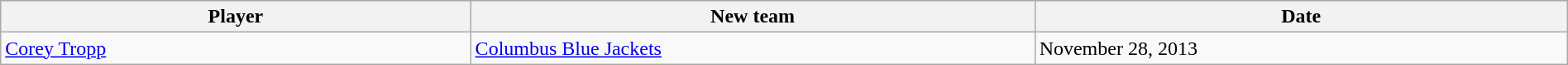<table class="wikitable" style="width:100%;">
<tr style="text-align:center; background:#ddd;">
<th style="width:30%;">Player</th>
<th style="width:36%;">New team</th>
<th style="width:34%;">Date</th>
</tr>
<tr>
<td><a href='#'>Corey Tropp</a></td>
<td><a href='#'>Columbus Blue Jackets</a></td>
<td>November 28, 2013</td>
</tr>
</table>
